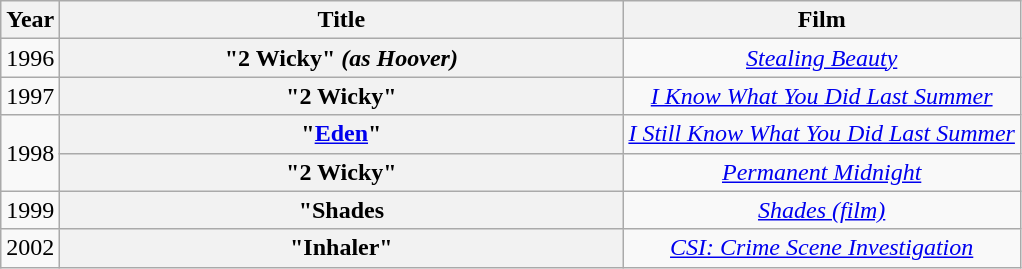<table class="wikitable plainrowheaders" style="text-align:center;">
<tr>
<th scope="col" style="width:1em;">Year</th>
<th scope="col" style="width:23em;">Title</th>
<th scope="col">Film</th>
</tr>
<tr>
<td>1996</td>
<th scope="row">"2 Wicky" <em>(as Hoover)</em></th>
<td><em><a href='#'>Stealing Beauty</a></em></td>
</tr>
<tr>
<td>1997</td>
<th scope="row">"2 Wicky"</th>
<td><em><a href='#'>I Know What You Did Last Summer</a></em></td>
</tr>
<tr>
<td rowspan="2">1998</td>
<th scope="row">"<a href='#'>Eden</a>"</th>
<td><em><a href='#'>I Still Know What You Did Last Summer</a></em></td>
</tr>
<tr>
<th scope="row">"2 Wicky"</th>
<td><em><a href='#'>Permanent Midnight</a></em></td>
</tr>
<tr>
<td>1999</td>
<th scope="row">"Shades</th>
<td><em><a href='#'>Shades (film)</a></em></td>
</tr>
<tr>
<td>2002</td>
<th scope="row">"Inhaler"</th>
<td><em><a href='#'>CSI: Crime Scene Investigation</a></em></td>
</tr>
</table>
